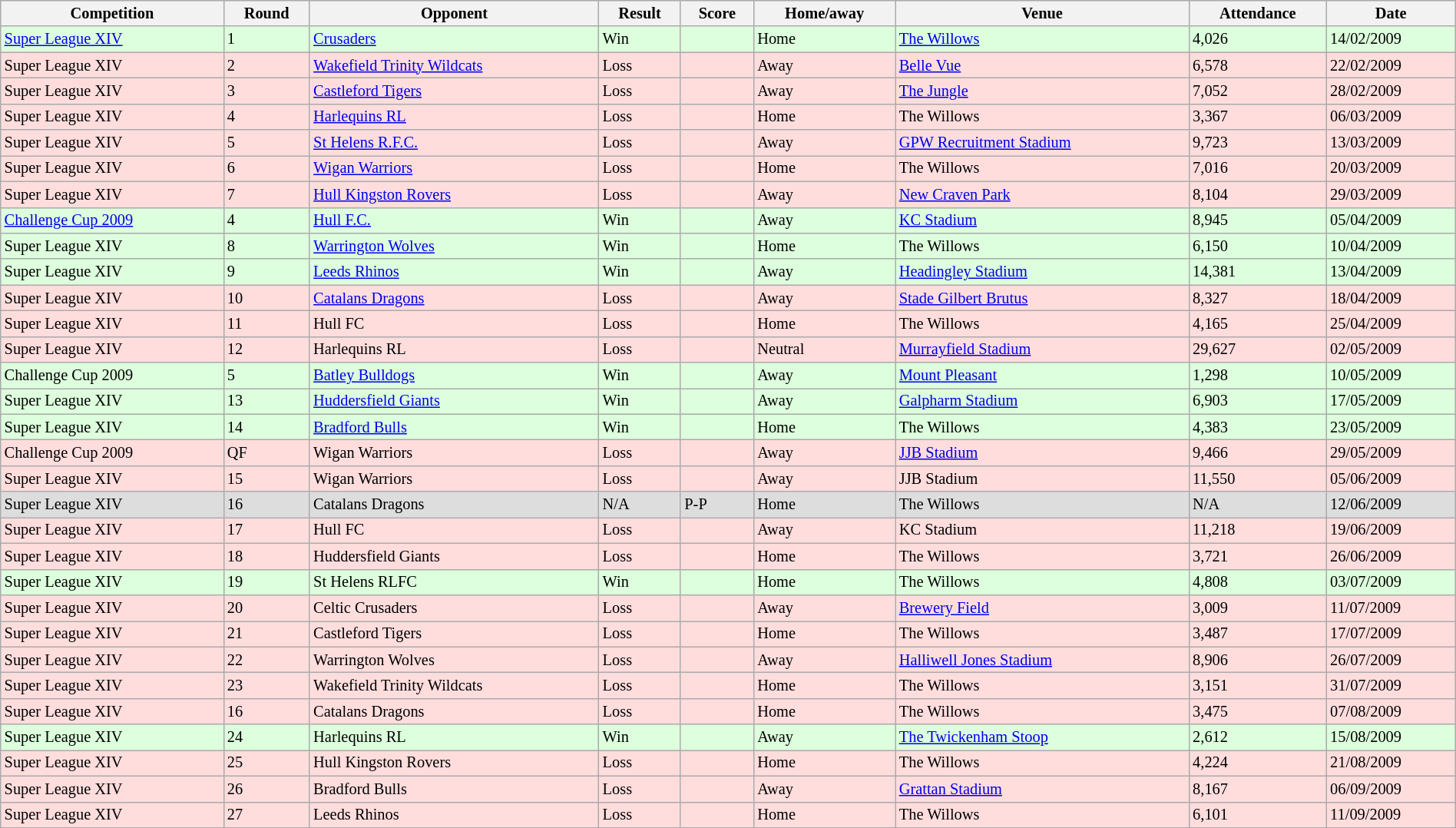<table class="wikitable" style="font-size:85%;" width="100%">
<tr>
<th>Competition</th>
<th>Round</th>
<th>Opponent</th>
<th>Result</th>
<th>Score</th>
<th>Home/away</th>
<th>Venue</th>
<th>Attendance</th>
<th>Date</th>
</tr>
<tr bgcolor="#ddffdd">
<td><a href='#'>Super League XIV</a></td>
<td>1</td>
<td> <a href='#'>Crusaders</a></td>
<td>Win</td>
<td></td>
<td>Home</td>
<td><a href='#'>The Willows</a></td>
<td>4,026</td>
<td>14/02/2009</td>
</tr>
<tr bgcolor="#ffdddd">
<td>Super League XIV</td>
<td>2</td>
<td> <a href='#'>Wakefield Trinity Wildcats</a></td>
<td>Loss</td>
<td></td>
<td>Away</td>
<td><a href='#'>Belle Vue</a></td>
<td>6,578</td>
<td>22/02/2009</td>
</tr>
<tr bgcolor="#ffdddd">
<td>Super League XIV</td>
<td>3</td>
<td> <a href='#'>Castleford Tigers</a></td>
<td>Loss</td>
<td></td>
<td>Away</td>
<td><a href='#'>The Jungle</a></td>
<td>7,052</td>
<td>28/02/2009</td>
</tr>
<tr bgcolor="#ffdddd">
<td>Super League XIV</td>
<td>4</td>
<td> <a href='#'>Harlequins RL</a></td>
<td>Loss</td>
<td></td>
<td>Home</td>
<td>The Willows</td>
<td>3,367</td>
<td>06/03/2009</td>
</tr>
<tr bgcolor="#ffdddd">
<td>Super League XIV</td>
<td>5</td>
<td> <a href='#'>St Helens R.F.C.</a></td>
<td>Loss</td>
<td></td>
<td>Away</td>
<td><a href='#'>GPW Recruitment Stadium</a></td>
<td>9,723</td>
<td>13/03/2009</td>
</tr>
<tr bgcolor="#ffdddd">
<td>Super League XIV</td>
<td>6</td>
<td> <a href='#'>Wigan Warriors</a></td>
<td>Loss</td>
<td></td>
<td>Home</td>
<td>The Willows</td>
<td>7,016</td>
<td>20/03/2009</td>
</tr>
<tr bgcolor="#ffdddd">
<td>Super League XIV</td>
<td>7</td>
<td> <a href='#'>Hull Kingston Rovers</a></td>
<td>Loss</td>
<td></td>
<td>Away</td>
<td><a href='#'>New Craven Park</a></td>
<td>8,104</td>
<td>29/03/2009</td>
</tr>
<tr bgcolor="#ddffdd">
<td><a href='#'>Challenge Cup 2009</a></td>
<td>4</td>
<td> <a href='#'>Hull F.C.</a></td>
<td>Win</td>
<td></td>
<td>Away</td>
<td><a href='#'>KC Stadium</a></td>
<td>8,945</td>
<td>05/04/2009</td>
</tr>
<tr bgcolor="#ddffdd">
<td>Super League XIV</td>
<td>8</td>
<td> <a href='#'>Warrington Wolves</a></td>
<td>Win</td>
<td></td>
<td>Home</td>
<td>The Willows</td>
<td>6,150</td>
<td>10/04/2009</td>
</tr>
<tr bgcolor="#ddffdd">
<td>Super League XIV</td>
<td>9</td>
<td> <a href='#'>Leeds Rhinos</a></td>
<td>Win</td>
<td></td>
<td>Away</td>
<td><a href='#'>Headingley Stadium</a></td>
<td>14,381</td>
<td>13/04/2009</td>
</tr>
<tr bgcolor="#ffdddd">
<td>Super League XIV</td>
<td>10</td>
<td> <a href='#'>Catalans Dragons</a></td>
<td>Loss</td>
<td></td>
<td>Away</td>
<td><a href='#'>Stade Gilbert Brutus</a></td>
<td>8,327</td>
<td>18/04/2009</td>
</tr>
<tr bgcolor="#ffdddd">
<td>Super League XIV</td>
<td>11</td>
<td> Hull FC</td>
<td>Loss</td>
<td></td>
<td>Home</td>
<td>The Willows</td>
<td>4,165</td>
<td>25/04/2009</td>
</tr>
<tr bgcolor="#ffdddd">
<td>Super League XIV</td>
<td>12</td>
<td> Harlequins RL</td>
<td>Loss</td>
<td></td>
<td>Neutral</td>
<td><a href='#'>Murrayfield Stadium</a></td>
<td>29,627</td>
<td>02/05/2009</td>
</tr>
<tr bgcolor="#ddffdd">
<td>Challenge Cup 2009</td>
<td>5</td>
<td> <a href='#'>Batley Bulldogs</a></td>
<td>Win</td>
<td></td>
<td>Away</td>
<td><a href='#'>Mount Pleasant</a></td>
<td>1,298</td>
<td>10/05/2009</td>
</tr>
<tr bgcolor="#ddffdd">
<td>Super League XIV</td>
<td>13</td>
<td> <a href='#'>Huddersfield Giants</a></td>
<td>Win</td>
<td></td>
<td>Away</td>
<td><a href='#'>Galpharm Stadium</a></td>
<td>6,903</td>
<td>17/05/2009</td>
</tr>
<tr bgcolor="#ddffdd">
<td>Super League XIV</td>
<td>14</td>
<td> <a href='#'>Bradford Bulls</a></td>
<td>Win</td>
<td></td>
<td>Home</td>
<td>The Willows</td>
<td>4,383</td>
<td>23/05/2009</td>
</tr>
<tr bgcolor="#ffdddd">
<td>Challenge Cup 2009</td>
<td>QF</td>
<td> Wigan Warriors</td>
<td>Loss</td>
<td></td>
<td>Away</td>
<td><a href='#'>JJB Stadium</a></td>
<td>9,466</td>
<td>29/05/2009</td>
</tr>
<tr bgcolor="#ffdddd">
<td>Super League XIV</td>
<td>15</td>
<td> Wigan Warriors</td>
<td>Loss</td>
<td></td>
<td>Away</td>
<td>JJB Stadium</td>
<td>11,550</td>
<td>05/06/2009</td>
</tr>
<tr bgcolor="#dddddd">
<td>Super League XIV</td>
<td>16</td>
<td> Catalans Dragons</td>
<td>N/A</td>
<td>P-P</td>
<td>Home</td>
<td>The Willows</td>
<td>N/A</td>
<td>12/06/2009</td>
</tr>
<tr bgcolor="#ffdddd">
<td>Super League XIV</td>
<td>17</td>
<td> Hull FC</td>
<td>Loss</td>
<td></td>
<td>Away</td>
<td>KC Stadium</td>
<td>11,218</td>
<td>19/06/2009</td>
</tr>
<tr bgcolor="#ffdddd">
<td>Super League XIV</td>
<td>18</td>
<td> Huddersfield Giants</td>
<td>Loss</td>
<td></td>
<td>Home</td>
<td>The Willows</td>
<td>3,721</td>
<td>26/06/2009</td>
</tr>
<tr bgcolor="#ddffdd">
<td>Super League XIV</td>
<td>19</td>
<td> St Helens RLFC</td>
<td>Win</td>
<td></td>
<td>Home</td>
<td>The Willows</td>
<td>4,808</td>
<td>03/07/2009</td>
</tr>
<tr bgcolor="#ffdddd">
<td>Super League XIV</td>
<td>20</td>
<td> Celtic Crusaders</td>
<td>Loss</td>
<td></td>
<td>Away</td>
<td><a href='#'>Brewery Field</a></td>
<td>3,009</td>
<td>11/07/2009</td>
</tr>
<tr bgcolor="#ffdddd">
<td>Super League XIV</td>
<td>21</td>
<td> Castleford Tigers</td>
<td>Loss</td>
<td></td>
<td>Home</td>
<td>The Willows</td>
<td>3,487</td>
<td>17/07/2009</td>
</tr>
<tr bgcolor="#ffdddd">
<td>Super League XIV</td>
<td>22</td>
<td> Warrington Wolves</td>
<td>Loss</td>
<td></td>
<td>Away</td>
<td><a href='#'>Halliwell Jones Stadium</a></td>
<td>8,906</td>
<td>26/07/2009</td>
</tr>
<tr bgcolor="#ffdddd">
<td>Super League XIV</td>
<td>23</td>
<td> Wakefield Trinity Wildcats</td>
<td>Loss</td>
<td></td>
<td>Home</td>
<td>The Willows</td>
<td>3,151</td>
<td>31/07/2009</td>
</tr>
<tr bgcolor="#ffdddd">
<td>Super League XIV</td>
<td>16</td>
<td> Catalans Dragons</td>
<td>Loss</td>
<td></td>
<td>Home</td>
<td>The Willows</td>
<td>3,475</td>
<td>07/08/2009</td>
</tr>
<tr bgcolor="#ddffdd">
<td>Super League XIV</td>
<td>24</td>
<td> Harlequins RL</td>
<td>Win</td>
<td></td>
<td>Away</td>
<td><a href='#'>The Twickenham Stoop</a></td>
<td>2,612</td>
<td>15/08/2009</td>
</tr>
<tr bgcolor="#ffdddd">
<td>Super League XIV</td>
<td>25</td>
<td> Hull Kingston Rovers</td>
<td>Loss</td>
<td></td>
<td>Home</td>
<td>The Willows</td>
<td>4,224</td>
<td>21/08/2009</td>
</tr>
<tr bgcolor="#ffdddd">
<td>Super League XIV</td>
<td>26</td>
<td> Bradford Bulls</td>
<td>Loss</td>
<td></td>
<td>Away</td>
<td><a href='#'>Grattan Stadium</a></td>
<td>8,167</td>
<td>06/09/2009</td>
</tr>
<tr bgcolor="#ffdddd">
<td>Super League XIV</td>
<td>27</td>
<td> Leeds Rhinos</td>
<td>Loss</td>
<td></td>
<td>Home</td>
<td>The Willows</td>
<td>6,101</td>
<td>11/09/2009</td>
</tr>
</table>
